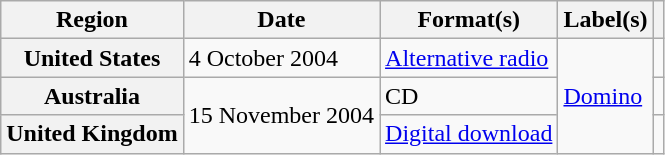<table class="wikitable plainrowheaders">
<tr>
<th scope="col">Region</th>
<th scope="col">Date</th>
<th scope="col">Format(s)</th>
<th scope="col">Label(s)</th>
<th scope="col"></th>
</tr>
<tr>
<th scope="row">United States</th>
<td>4 October 2004</td>
<td><a href='#'>Alternative radio</a></td>
<td rowspan="3"><a href='#'>Domino</a></td>
<td></td>
</tr>
<tr>
<th scope="row">Australia</th>
<td rowspan="2">15 November 2004</td>
<td>CD</td>
<td></td>
</tr>
<tr>
<th scope="row">United Kingdom</th>
<td><a href='#'>Digital download</a></td>
<td></td>
</tr>
</table>
